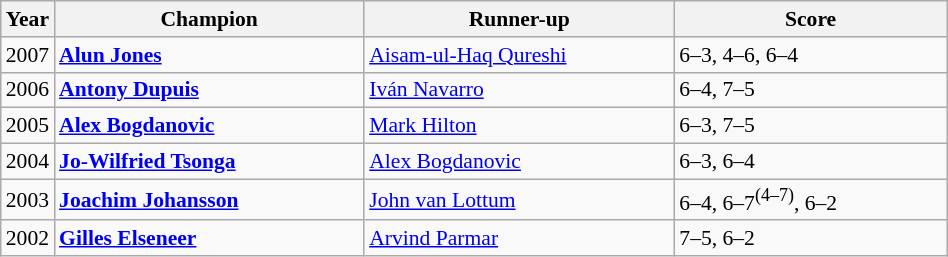<table class="wikitable" style="font-size:90%">
<tr>
<th>Year</th>
<th width="200">Champion</th>
<th width="200">Runner-up</th>
<th width="175">Score</th>
</tr>
<tr>
<td>2007</td>
<td> <strong><a href='#'>Alun Jones</a></strong></td>
<td> <a href='#'>Aisam-ul-Haq Qureshi</a></td>
<td>6–3, 4–6, 6–4</td>
</tr>
<tr>
<td>2006</td>
<td> <strong><a href='#'>Antony Dupuis</a></strong></td>
<td> <a href='#'>Iván Navarro</a></td>
<td>6–4, 7–5</td>
</tr>
<tr>
<td>2005</td>
<td> <strong><a href='#'>Alex Bogdanovic</a></strong></td>
<td> <a href='#'>Mark Hilton</a></td>
<td>6–3, 7–5</td>
</tr>
<tr>
<td>2004</td>
<td> <strong><a href='#'>Jo-Wilfried Tsonga</a></strong></td>
<td> <a href='#'>Alex Bogdanovic</a></td>
<td>6–3, 6–4</td>
</tr>
<tr>
<td>2003</td>
<td> <strong><a href='#'>Joachim Johansson</a></strong></td>
<td> <a href='#'>John van Lottum</a></td>
<td>6–4, 6–7<sup>(4–7)</sup>, 6–2</td>
</tr>
<tr>
<td>2002</td>
<td> <strong><a href='#'>Gilles Elseneer</a></strong></td>
<td> <a href='#'>Arvind Parmar</a></td>
<td>7–5, 6–2</td>
</tr>
</table>
